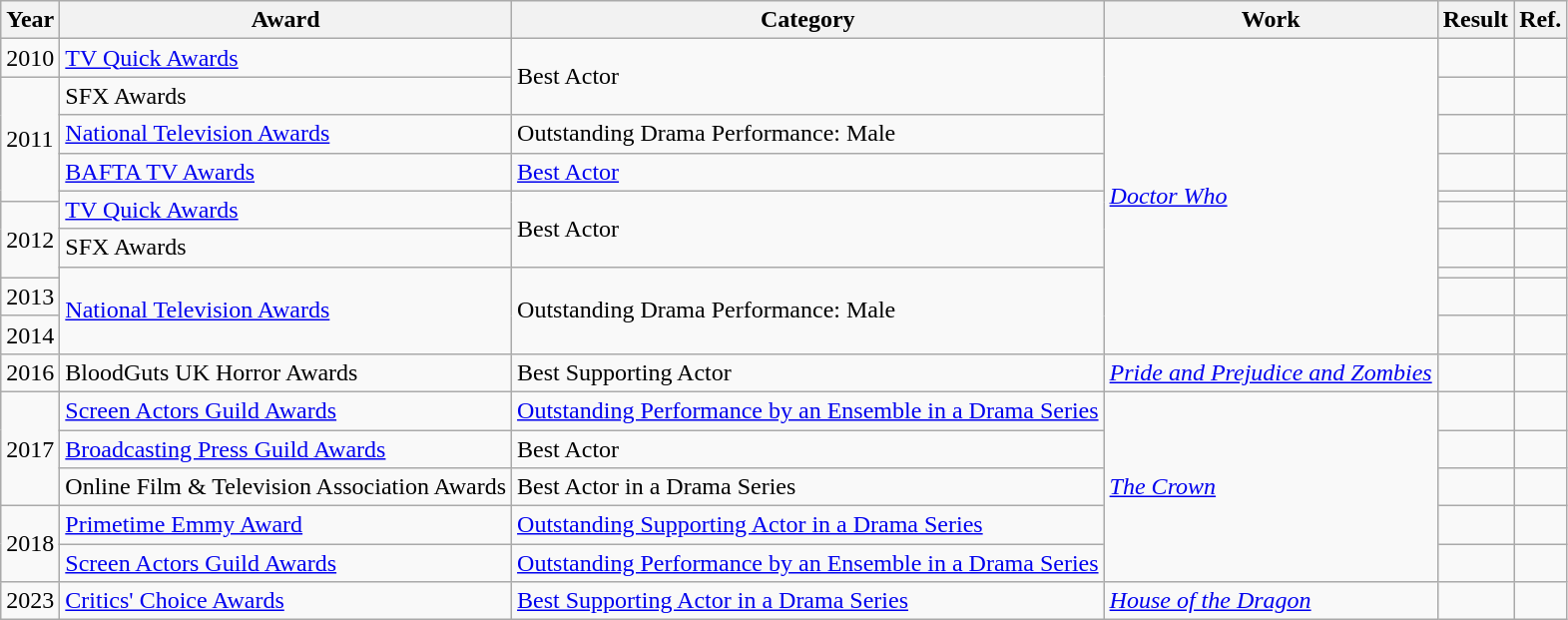<table class="wikitable sortable">
<tr>
<th>Year</th>
<th>Award</th>
<th>Category</th>
<th>Work</th>
<th>Result</th>
<th>Ref.</th>
</tr>
<tr>
<td>2010</td>
<td><a href='#'>TV Quick Awards</a></td>
<td rowspan="2">Best Actor</td>
<td rowspan="10"><em><a href='#'>Doctor Who</a></em></td>
<td></td>
<td></td>
</tr>
<tr>
<td rowspan="4">2011</td>
<td>SFX Awards</td>
<td></td>
<td></td>
</tr>
<tr>
<td><a href='#'>National Television Awards</a></td>
<td>Outstanding Drama Performance: Male</td>
<td></td>
<td></td>
</tr>
<tr>
<td><a href='#'>BAFTA TV Awards</a></td>
<td><a href='#'>Best Actor</a></td>
<td></td>
<td></td>
</tr>
<tr>
<td rowspan="2"><a href='#'>TV Quick Awards</a></td>
<td rowspan="3">Best Actor</td>
<td></td>
<td></td>
</tr>
<tr>
<td rowspan="3">2012</td>
<td></td>
<td></td>
</tr>
<tr>
<td>SFX Awards</td>
<td></td>
<td></td>
</tr>
<tr>
<td rowspan="3"><a href='#'>National Television Awards</a></td>
<td rowspan="3">Outstanding Drama Performance: Male</td>
<td></td>
<td></td>
</tr>
<tr>
<td>2013</td>
<td></td>
<td></td>
</tr>
<tr>
<td>2014</td>
<td></td>
<td></td>
</tr>
<tr>
<td>2016</td>
<td>BloodGuts UK Horror Awards</td>
<td>Best Supporting Actor</td>
<td><em><a href='#'>Pride and Prejudice and Zombies</a></em></td>
<td></td>
<td></td>
</tr>
<tr>
<td rowspan="3">2017</td>
<td><a href='#'>Screen Actors Guild Awards</a></td>
<td><a href='#'>Outstanding Performance by an Ensemble in a Drama Series</a></td>
<td rowspan="5"><em><a href='#'>The Crown</a></em></td>
<td></td>
<td></td>
</tr>
<tr>
<td><a href='#'>Broadcasting Press Guild Awards</a></td>
<td>Best Actor</td>
<td></td>
<td></td>
</tr>
<tr>
<td>Online Film & Television Association Awards</td>
<td>Best Actor in a Drama Series</td>
<td></td>
<td></td>
</tr>
<tr>
<td rowspan="2">2018</td>
<td><a href='#'>Primetime Emmy Award</a></td>
<td><a href='#'>Outstanding Supporting Actor in a Drama Series</a></td>
<td></td>
<td></td>
</tr>
<tr>
<td><a href='#'>Screen Actors Guild Awards</a></td>
<td><a href='#'>Outstanding Performance by an Ensemble in a Drama Series</a></td>
<td></td>
<td></td>
</tr>
<tr>
<td>2023</td>
<td><a href='#'>Critics' Choice Awards</a></td>
<td><a href='#'>Best Supporting Actor in a Drama Series</a></td>
<td><em><a href='#'>House of the Dragon</a></em></td>
<td></td>
<td></td>
</tr>
</table>
